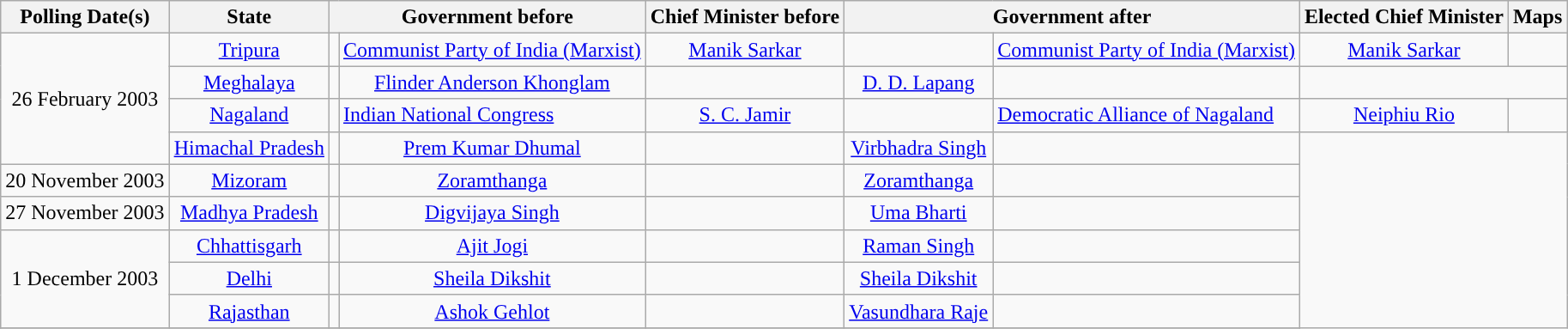<table class="wikitable sortable">
<tr>
<th>Polling Date(s)</th>
<th>State</th>
<th colspan="2">Government before</th>
<th>Chief Minister before</th>
<th colspan="2">Government after</th>
<th>Elected Chief Minister</th>
<th>Maps</th>
</tr>
<tr style="text-align:center;">
<td rowspan="4">26 February 2003</td>
<td><a href='#'>Tripura</a></td>
<td></td>
<td align="left"><a href='#'>Communist Party of India (Marxist)</a></td>
<td><a href='#'>Manik Sarkar</a></td>
<td></td>
<td align="left"><a href='#'>Communist Party of India (Marxist)</a></td>
<td><a href='#'>Manik Sarkar</a></td>
<td></td>
</tr>
<tr style="text-align:center;">
<td><a href='#'>Meghalaya</a></td>
<td></td>
<td><a href='#'>Flinder Anderson Khonglam</a></td>
<td></td>
<td><a href='#'>D. D. Lapang</a></td>
<td></td>
</tr>
<tr style="text-align:center;">
<td><a href='#'>Nagaland</a></td>
<td></td>
<td align="left"><a href='#'>Indian National Congress</a></td>
<td><a href='#'>S. C. Jamir</a></td>
<td></td>
<td align="left"><a href='#'>Democratic Alliance of Nagaland</a></td>
<td><a href='#'>Neiphiu Rio</a></td>
<td></td>
</tr>
<tr style="text-align:center;">
<td><a href='#'>Himachal Pradesh</a></td>
<td></td>
<td><a href='#'>Prem Kumar Dhumal</a></td>
<td></td>
<td><a href='#'>Virbhadra Singh</a></td>
<td></td>
</tr>
<tr style="text-align:center;">
<td>20 November 2003</td>
<td><a href='#'>Mizoram</a></td>
<td></td>
<td><a href='#'>Zoramthanga</a></td>
<td></td>
<td><a href='#'>Zoramthanga</a></td>
<td></td>
</tr>
<tr style="text-align:center;">
<td>27 November 2003</td>
<td><a href='#'>Madhya Pradesh</a></td>
<td></td>
<td><a href='#'>Digvijaya Singh</a></td>
<td></td>
<td><a href='#'>Uma Bharti</a></td>
<td></td>
</tr>
<tr style="text-align:center;">
<td rowspan="3">1 December 2003</td>
<td><a href='#'>Chhattisgarh</a></td>
<td></td>
<td><a href='#'>Ajit Jogi</a></td>
<td></td>
<td><a href='#'>Raman Singh</a></td>
<td></td>
</tr>
<tr style="text-align:center;">
<td><a href='#'>Delhi</a></td>
<td></td>
<td><a href='#'>Sheila Dikshit</a></td>
<td></td>
<td><a href='#'>Sheila Dikshit</a></td>
<td></td>
</tr>
<tr style="text-align:center;">
<td><a href='#'>Rajasthan</a></td>
<td></td>
<td><a href='#'>Ashok Gehlot</a></td>
<td></td>
<td><a href='#'>Vasundhara Raje</a></td>
<td></td>
</tr>
<tr style="text-align:center;">
</tr>
</table>
